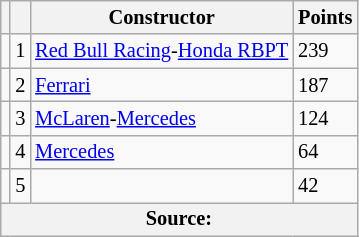<table class="wikitable" style="font-size: 85%;">
<tr>
<th scope="col"></th>
<th scope="col"></th>
<th scope="col">Constructor</th>
<th scope="col">Points</th>
</tr>
<tr>
<td align="left"></td>
<td align="center">1</td>
<td> <a href='#'>Red Bull Racing</a>-<a href='#'>Honda RBPT</a></td>
<td align="left">239</td>
</tr>
<tr>
<td align="left"></td>
<td align="center">2</td>
<td> <a href='#'>Ferrari</a></td>
<td align="left">187</td>
</tr>
<tr>
<td align="left"></td>
<td align="center">3</td>
<td> <a href='#'>McLaren</a>-<a href='#'>Mercedes</a></td>
<td align="left">124</td>
</tr>
<tr>
<td align="left"></td>
<td align="center">4</td>
<td> <a href='#'>Mercedes</a></td>
<td align="left">64</td>
</tr>
<tr>
<td align="left"></td>
<td align="center">5</td>
<td></td>
<td align="left">42</td>
</tr>
<tr>
<th colspan=4>Source:</th>
</tr>
</table>
